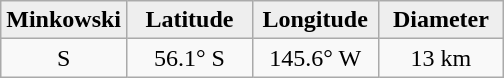<table class="wikitable">
<tr>
<th width="25%" style="background:#eeeeee;">Minkowski</th>
<th width="25%" style="background:#eeeeee;">Latitude</th>
<th width="25%" style="background:#eeeeee;">Longitude</th>
<th width="25%" style="background:#eeeeee;">Diameter</th>
</tr>
<tr>
<td align="center">S</td>
<td align="center">56.1° S</td>
<td align="center">145.6° W</td>
<td align="center">13 km</td>
</tr>
</table>
